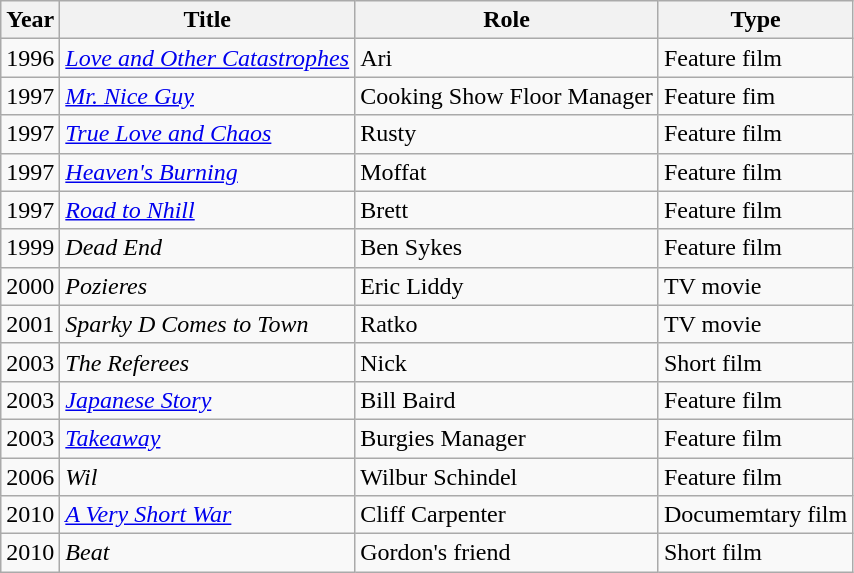<table class="wikitable">
<tr>
<th>Year</th>
<th>Title</th>
<th>Role</th>
<th>Type</th>
</tr>
<tr>
<td>1996</td>
<td><em><a href='#'>Love and Other Catastrophes</a></em></td>
<td>Ari</td>
<td>Feature film</td>
</tr>
<tr>
<td>1997</td>
<td><em><a href='#'>Mr. Nice Guy</a></em></td>
<td>Cooking Show Floor Manager</td>
<td>Feature fim</td>
</tr>
<tr>
<td>1997</td>
<td><em><a href='#'>True Love and Chaos</a></em></td>
<td>Rusty</td>
<td>Feature film</td>
</tr>
<tr>
<td>1997</td>
<td><em><a href='#'>Heaven's Burning</a></em></td>
<td>Moffat</td>
<td>Feature film</td>
</tr>
<tr>
<td>1997</td>
<td><em><a href='#'>Road to Nhill</a></em></td>
<td>Brett</td>
<td>Feature film</td>
</tr>
<tr>
<td>1999</td>
<td><em>Dead End</em></td>
<td>Ben Sykes</td>
<td>Feature film</td>
</tr>
<tr>
<td>2000</td>
<td><em>Pozieres</em></td>
<td>Eric Liddy</td>
<td>TV movie</td>
</tr>
<tr>
<td>2001</td>
<td><em>Sparky D Comes to Town</em></td>
<td>Ratko</td>
<td>TV movie</td>
</tr>
<tr>
<td>2003</td>
<td><em>The Referees</em></td>
<td>Nick</td>
<td>Short film</td>
</tr>
<tr>
<td>2003</td>
<td><em><a href='#'>Japanese Story</a></em></td>
<td>Bill Baird</td>
<td>Feature film</td>
</tr>
<tr>
<td>2003</td>
<td><em><a href='#'>Takeaway</a></em></td>
<td>Burgies Manager</td>
<td>Feature film</td>
</tr>
<tr>
<td>2006</td>
<td><em>Wil</em></td>
<td>Wilbur Schindel</td>
<td>Feature film</td>
</tr>
<tr>
<td>2010</td>
<td><em><a href='#'>A Very Short War</a></em></td>
<td>Cliff Carpenter</td>
<td>Documemtary film</td>
</tr>
<tr>
<td>2010</td>
<td><em>Beat</em></td>
<td>Gordon's friend</td>
<td>Short film</td>
</tr>
</table>
